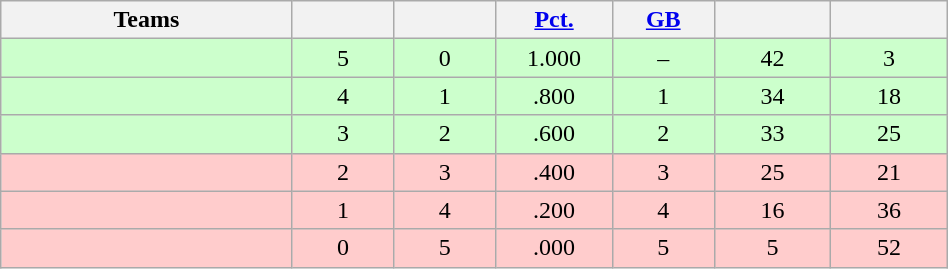<table class="wikitable" width="50%" style="text-align:center;">
<tr>
<th width="20%">Teams</th>
<th width="7%"></th>
<th width="7%"></th>
<th width="8%"><a href='#'>Pct.</a></th>
<th width="7%"><a href='#'>GB</a></th>
<th width="8%"></th>
<th width="8%"></th>
</tr>
<tr bgcolor="#cfc">
<td align=left></td>
<td>5</td>
<td>0</td>
<td>1.000</td>
<td>–</td>
<td>42</td>
<td>3</td>
</tr>
<tr bgcolor="#cfc">
<td align=left></td>
<td>4</td>
<td>1</td>
<td>.800</td>
<td>1</td>
<td>34</td>
<td>18</td>
</tr>
<tr bgcolor="#cfc">
<td align=left></td>
<td>3</td>
<td>2</td>
<td>.600</td>
<td>2</td>
<td>33</td>
<td>25</td>
</tr>
<tr bgcolor="#fcc">
<td align=left></td>
<td>2</td>
<td>3</td>
<td>.400</td>
<td>3</td>
<td>25</td>
<td>21</td>
</tr>
<tr bgcolor="#fcc">
<td align=left></td>
<td>1</td>
<td>4</td>
<td>.200</td>
<td>4</td>
<td>16</td>
<td>36</td>
</tr>
<tr bgcolor="#fcc">
<td align=left></td>
<td>0</td>
<td>5</td>
<td>.000</td>
<td>5</td>
<td>5</td>
<td>52</td>
</tr>
</table>
